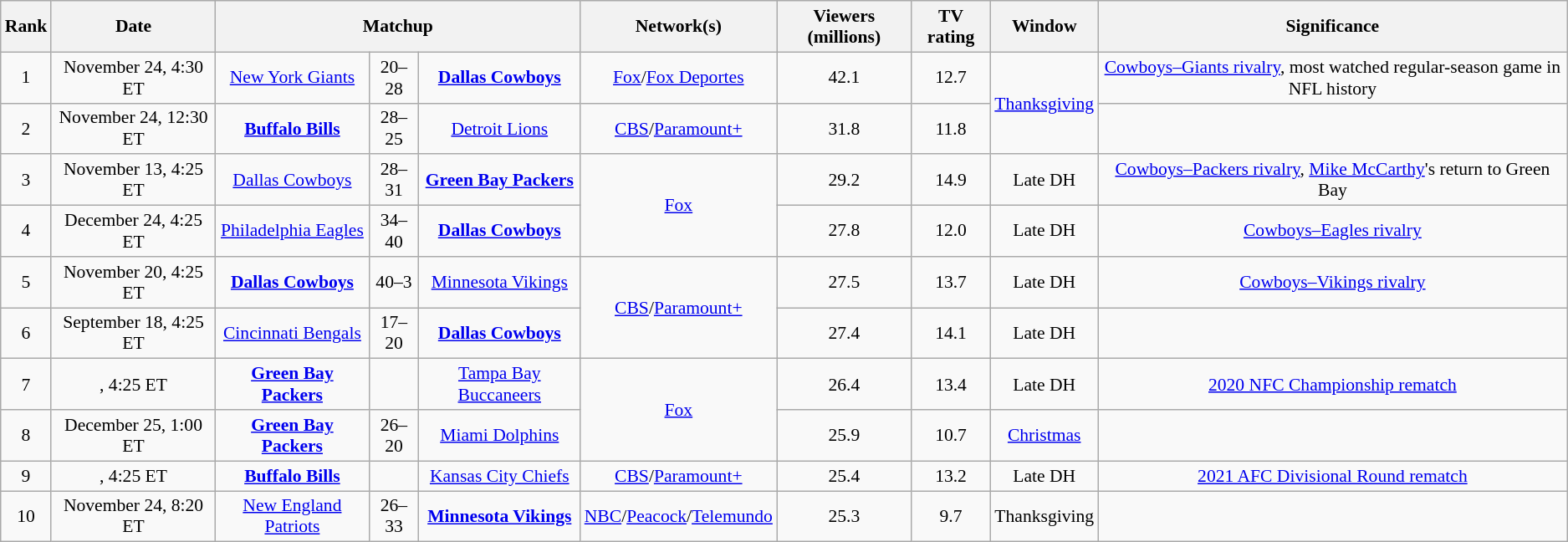<table class="wikitable sortable" style="text-align:center; font-size:90%;">
<tr>
<th>Rank</th>
<th>Date</th>
<th colspan="3" class="unsortable">Matchup</th>
<th>Network(s)</th>
<th>Viewers (millions)</th>
<th>TV rating</th>
<th>Window</th>
<th>Significance</th>
</tr>
<tr>
<td>1</td>
<td>November 24, 4:30 ET</td>
<td><a href='#'>New York Giants</a></td>
<td>20–28</td>
<td><strong><a href='#'>Dallas Cowboys</a></strong></td>
<td><a href='#'>Fox</a>/<a href='#'>Fox Deportes</a></td>
<td>42.1</td>
<td>12.7</td>
<td rowspan="2"><a href='#'>Thanksgiving</a></td>
<td><a href='#'>Cowboys–Giants rivalry</a>, most watched regular-season game in NFL history </td>
</tr>
<tr>
<td>2</td>
<td>November 24, 12:30 ET</td>
<td><strong><a href='#'>Buffalo Bills</a></strong></td>
<td>28–25</td>
<td><a href='#'>Detroit Lions</a></td>
<td><a href='#'>CBS</a>/<a href='#'>Paramount+</a></td>
<td>31.8</td>
<td>11.8</td>
<td></td>
</tr>
<tr>
<td>3</td>
<td>November 13, 4:25 ET</td>
<td><a href='#'>Dallas Cowboys</a></td>
<td>28–31</td>
<td><strong><a href='#'>Green Bay Packers</a></strong></td>
<td rowspan="2"><a href='#'>Fox</a></td>
<td>29.2</td>
<td>14.9</td>
<td>Late DH</td>
<td><a href='#'>Cowboys–Packers rivalry</a>, <a href='#'>Mike McCarthy</a>'s return to Green Bay</td>
</tr>
<tr>
<td>4</td>
<td>December 24, 4:25 ET</td>
<td><a href='#'>Philadelphia Eagles</a></td>
<td>34–40</td>
<td><strong><a href='#'>Dallas Cowboys</a></strong></td>
<td>27.8</td>
<td>12.0</td>
<td>Late DH</td>
<td><a href='#'>Cowboys–Eagles rivalry</a></td>
</tr>
<tr>
<td>5</td>
<td>November 20, 4:25 ET</td>
<td><strong><a href='#'>Dallas Cowboys</a></strong></td>
<td>40–3</td>
<td><a href='#'>Minnesota Vikings</a></td>
<td rowspan="2"><a href='#'>CBS</a>/<a href='#'>Paramount+</a></td>
<td>27.5</td>
<td>13.7</td>
<td>Late DH</td>
<td><a href='#'>Cowboys–Vikings rivalry</a></td>
</tr>
<tr>
<td>6</td>
<td>September 18, 4:25 ET</td>
<td><a href='#'>Cincinnati Bengals</a></td>
<td>17–20</td>
<td><strong><a href='#'>Dallas Cowboys</a></strong></td>
<td>27.4</td>
<td>14.1</td>
<td>Late DH</td>
<td></td>
</tr>
<tr>
<td>7</td>
<td>, 4:25 ET</td>
<td><strong><a href='#'>Green Bay Packers</a></strong></td>
<td></td>
<td><a href='#'>Tampa Bay Buccaneers</a></td>
<td rowspan="2"><a href='#'>Fox</a></td>
<td>26.4</td>
<td>13.4</td>
<td>Late DH</td>
<td><a href='#'>2020 NFC Championship rematch</a></td>
</tr>
<tr>
<td>8</td>
<td>December 25, 1:00 ET</td>
<td><strong><a href='#'>Green Bay Packers</a></strong></td>
<td>26–20</td>
<td><a href='#'>Miami Dolphins</a></td>
<td>25.9</td>
<td>10.7</td>
<td><a href='#'>Christmas</a></td>
<td></td>
</tr>
<tr>
<td>9</td>
<td>, 4:25 ET</td>
<td><strong><a href='#'>Buffalo Bills</a></strong></td>
<td></td>
<td><a href='#'>Kansas City Chiefs</a></td>
<td><a href='#'>CBS</a>/<a href='#'>Paramount+</a></td>
<td>25.4</td>
<td>13.2</td>
<td>Late DH</td>
<td><a href='#'>2021 AFC Divisional Round rematch</a></td>
</tr>
<tr>
<td>10</td>
<td>November 24, 8:20 ET</td>
<td><a href='#'>New England Patriots</a></td>
<td>26–33</td>
<td><strong><a href='#'>Minnesota Vikings</a></strong></td>
<td><a href='#'>NBC</a>/<a href='#'>Peacock</a>/<a href='#'>Telemundo</a></td>
<td>25.3</td>
<td>9.7</td>
<td>Thanksgiving</td>
<td></td>
</tr>
</table>
